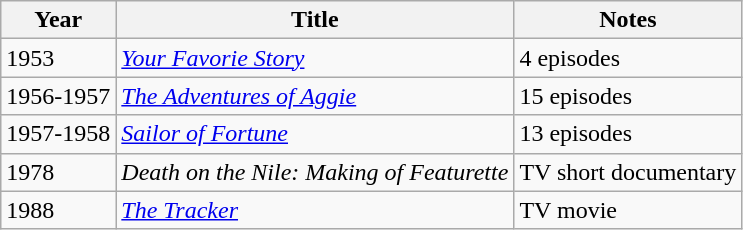<table class="wikitable sortable">
<tr>
<th>Year</th>
<th>Title</th>
<th>Notes</th>
</tr>
<tr>
<td>1953</td>
<td><a href='#'><em>Your Favorie Story</em></a></td>
<td>4 episodes</td>
</tr>
<tr>
<td>1956-1957</td>
<td><em><a href='#'>The Adventures of Aggie</a></em></td>
<td>15 episodes</td>
</tr>
<tr>
<td>1957-1958</td>
<td><em><a href='#'>Sailor of Fortune</a></em></td>
<td>13 episodes</td>
</tr>
<tr>
<td>1978</td>
<td><em>Death on the Nile: Making of Featurette</em></td>
<td>TV short documentary</td>
</tr>
<tr>
<td>1988</td>
<td><em><a href='#'>The Tracker</a></em></td>
<td>TV movie</td>
</tr>
</table>
